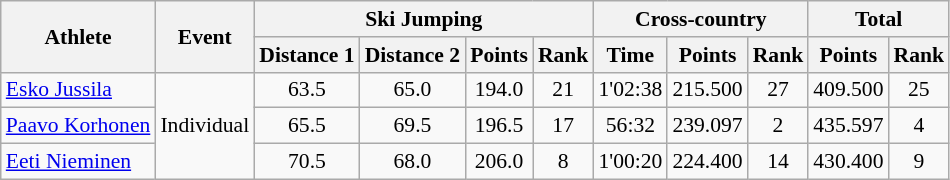<table class="wikitable" style="font-size:90%">
<tr>
<th rowspan="2">Athlete</th>
<th rowspan="2">Event</th>
<th colspan="4">Ski Jumping</th>
<th colspan="3">Cross-country</th>
<th colspan="2">Total</th>
</tr>
<tr>
<th>Distance 1</th>
<th>Distance 2</th>
<th>Points</th>
<th>Rank</th>
<th>Time</th>
<th>Points</th>
<th>Rank</th>
<th>Points</th>
<th>Rank</th>
</tr>
<tr>
<td><a href='#'>Esko Jussila</a></td>
<td rowspan="3">Individual</td>
<td align="center">63.5</td>
<td align="center">65.0</td>
<td align="center">194.0</td>
<td align="center">21</td>
<td align="center">1'02:38</td>
<td align="center">215.500</td>
<td align="center">27</td>
<td align="center">409.500</td>
<td align="center">25</td>
</tr>
<tr>
<td><a href='#'>Paavo Korhonen</a></td>
<td align="center">65.5</td>
<td align="center">69.5</td>
<td align="center">196.5</td>
<td align="center">17</td>
<td align="center">56:32</td>
<td align="center">239.097</td>
<td align="center">2</td>
<td align="center">435.597</td>
<td align="center">4</td>
</tr>
<tr>
<td><a href='#'>Eeti Nieminen</a></td>
<td align="center">70.5</td>
<td align="center">68.0</td>
<td align="center">206.0</td>
<td align="center">8</td>
<td align="center">1'00:20</td>
<td align="center">224.400</td>
<td align="center">14</td>
<td align="center">430.400</td>
<td align="center">9</td>
</tr>
</table>
